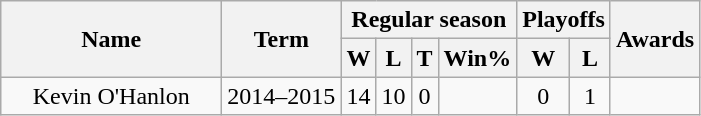<table class="wikitable">
<tr>
<th rowspan="2" style="width:140px;">Name</th>
<th rowspan="2">Term</th>
<th colspan="4">Regular season</th>
<th colspan="2">Playoffs</th>
<th rowspan="2">Awards</th>
</tr>
<tr>
<th>W</th>
<th>L</th>
<th>T</th>
<th>Win%</th>
<th>W</th>
<th>L</th>
</tr>
<tr>
<td style="text-align:center;">Kevin O'Hanlon</td>
<td style="text-align:center;">2014–2015</td>
<td style="text-align:center;">14</td>
<td style="text-align:center;">10</td>
<td style="text-align:center;">0</td>
<td style="text-align:center;"></td>
<td style="text-align:center;">0</td>
<td style="text-align:center;">1</td>
<td style="text-align:center;"></td>
</tr>
</table>
